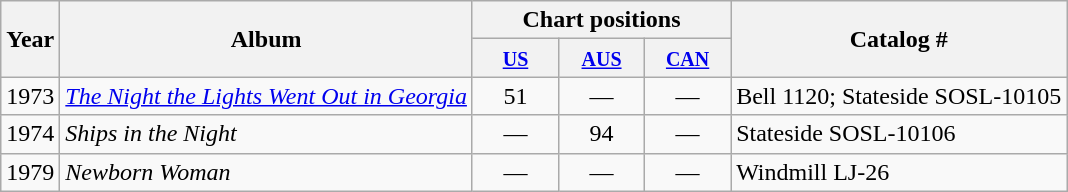<table class="wikitable">
<tr>
<th rowspan="2">Year</th>
<th rowspan="2">Album</th>
<th colspan="3">Chart positions</th>
<th rowspan="2">Catalog #</th>
</tr>
<tr>
<th style="width:50px;"><small><a href='#'>US</a></small></th>
<th style="width:50px;"><small><a href='#'>AUS</a></small></th>
<th style="width:50px;"><small><a href='#'>CAN</a></small></th>
</tr>
<tr>
<td>1973</td>
<td><em><a href='#'>The Night the Lights Went Out in Georgia</a></em></td>
<td style="text-align:center;">51</td>
<td style="text-align:center;">—</td>
<td style="text-align:center;">—</td>
<td>Bell 1120; Stateside SOSL-10105</td>
</tr>
<tr>
<td>1974</td>
<td><em>Ships in the Night</em></td>
<td style="text-align:center;">—</td>
<td style="text-align:center;">94</td>
<td style="text-align:center;">—</td>
<td>Stateside SOSL-10106</td>
</tr>
<tr>
<td>1979</td>
<td><em>Newborn Woman</em></td>
<td style="text-align:center;">—</td>
<td style="text-align:center;">—</td>
<td style="text-align:center;">—</td>
<td>Windmill LJ-26</td>
</tr>
</table>
